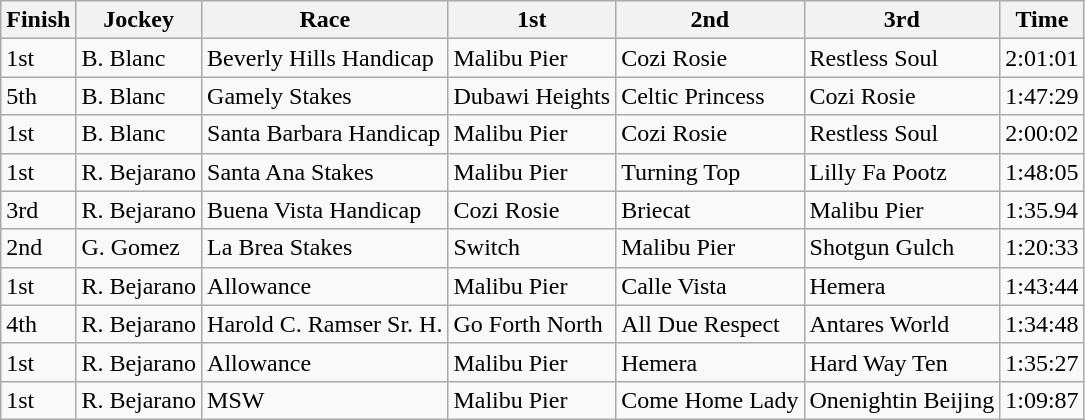<table class="wikitable">
<tr>
<th>Finish</th>
<th>Jockey</th>
<th>Race</th>
<th>1st</th>
<th>2nd</th>
<th>3rd</th>
<th>Time</th>
</tr>
<tr>
<td>1st</td>
<td>B. Blanc</td>
<td>Beverly Hills Handicap</td>
<td>Malibu Pier</td>
<td>Cozi Rosie</td>
<td>Restless Soul</td>
<td>2:01:01</td>
</tr>
<tr>
<td>5th</td>
<td>B. Blanc</td>
<td>Gamely Stakes</td>
<td>Dubawi Heights</td>
<td>Celtic Princess</td>
<td>Cozi Rosie</td>
<td>1:47:29</td>
</tr>
<tr>
<td>1st</td>
<td>B. Blanc</td>
<td>Santa Barbara Handicap</td>
<td>Malibu Pier</td>
<td>Cozi Rosie</td>
<td>Restless Soul</td>
<td>2:00:02</td>
</tr>
<tr>
<td>1st</td>
<td>R. Bejarano</td>
<td>Santa Ana Stakes</td>
<td>Malibu Pier</td>
<td>Turning Top</td>
<td>Lilly Fa Pootz</td>
<td>1:48:05</td>
</tr>
<tr>
<td>3rd</td>
<td>R. Bejarano</td>
<td>Buena Vista Handicap</td>
<td>Cozi Rosie</td>
<td>Briecat</td>
<td>Malibu Pier</td>
<td>1:35.94</td>
</tr>
<tr>
<td>2nd</td>
<td>G. Gomez</td>
<td>La Brea Stakes</td>
<td>Switch</td>
<td>Malibu Pier</td>
<td>Shotgun Gulch</td>
<td>1:20:33</td>
</tr>
<tr>
<td>1st</td>
<td>R. Bejarano</td>
<td>Allowance</td>
<td>Malibu Pier</td>
<td>Calle Vista</td>
<td>Hemera</td>
<td>1:43:44</td>
</tr>
<tr>
<td>4th</td>
<td>R. Bejarano</td>
<td>Harold C. Ramser Sr. H.</td>
<td>Go Forth North</td>
<td>All Due Respect</td>
<td>Antares World</td>
<td>1:34:48</td>
</tr>
<tr>
<td>1st</td>
<td>R. Bejarano</td>
<td>Allowance</td>
<td>Malibu Pier</td>
<td>Hemera</td>
<td>Hard Way Ten</td>
<td>1:35:27</td>
</tr>
<tr>
<td>1st</td>
<td>R. Bejarano</td>
<td>MSW</td>
<td>Malibu Pier</td>
<td>Come Home Lady</td>
<td>Onenightin Beijing</td>
<td>1:09:87</td>
</tr>
</table>
